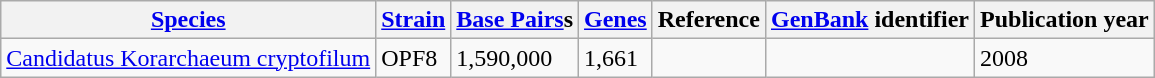<table class="wikitable sortable">
<tr>
<th><a href='#'>Species</a></th>
<th><a href='#'>Strain</a></th>
<th><a href='#'>Base Pairs</a>s</th>
<th><a href='#'>Genes</a></th>
<th>Reference</th>
<th><a href='#'>GenBank</a> identifier</th>
<th>Publication year</th>
</tr>
<tr>
<td><a href='#'>Candidatus Korarchaeum cryptofilum</a></td>
<td>OPF8</td>
<td>1,590,000</td>
<td>1,661</td>
<td></td>
<td></td>
<td>2008</td>
</tr>
</table>
